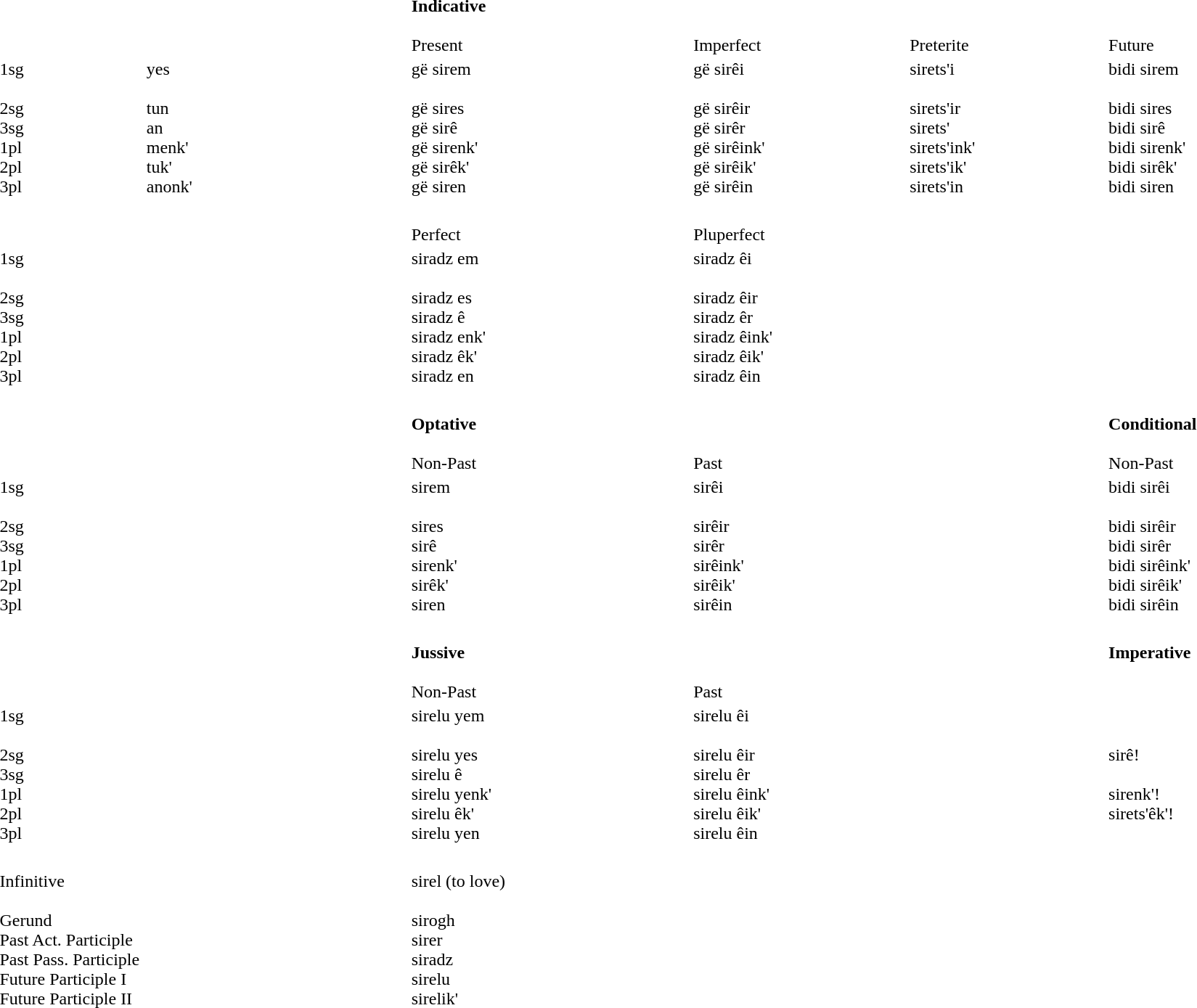<table border=0 width=100%>
<tr valign=bottom>
<td colspan=2> </td>
<td><strong>Indicative</strong><br><br>Present</td>
<td>Imperfect</td>
<td>Preterite</td>
<td>Future</td>
</tr>
<tr>
<td>1sg<br><br>2sg
<br>3sg
<br>1pl
<br>2pl
<br>3pl</td>
<td>yes<br><br>tun
<br>an
<br>menk'
<br>tuk'
<br>anonk'</td>
<td>gë sirem<br><br>gë sires
<br>gë sirê
<br>gë sirenk'
<br>gë sirêk'
<br>gë siren</td>
<td>gë sirêi<br><br>gë sirêir
<br>gë sirêr
<br>gë sirêink'
<br>gë sirêik'
<br>gë sirêin</td>
<td>sirets'i<br><br>sirets'ir
<br>sirets'
<br>sirets'ink'
<br>sirets'ik'
<br>sirets'in</td>
<td>bidi sirem<br><br>bidi sires
<br>bidi sirê
<br>bidi sirenk'
<br>bidi sirêk'
<br>bidi siren</td>
</tr>
<tr>
<td> </td>
</tr>
<tr>
<td colspan=2> </td>
<td>Perfect</td>
<td colspan=2>Pluperfect</td>
</tr>
<tr>
<td colspan=2>1sg<br><br>2sg
<br>3sg
<br>1pl
<br>2pl
<br>3pl</td>
<td>siradz em<br><br>siradz es
<br>siradz ê
<br>siradz enk'
<br>siradz êk'
<br>siradz en</td>
<td colspan=2>siradz êi<br><br>siradz êir
<br>siradz êr
<br>siradz êink'
<br>siradz êik'
<br>siradz êin</td>
</tr>
<tr>
<td> </td>
</tr>
<tr valign=bottom>
<td colspan=2> </td>
<td><strong>Optative</strong><br><br>Non-Past</td>
<td colspan=2>Past</td>
<td><strong>Conditional</strong><br><br>Non-Past</td>
</tr>
<tr>
<td colspan=2>1sg<br><br>2sg
<br>3sg
<br>1pl
<br>2pl
<br>3pl</td>
<td>sirem<br><br>sires
<br>sirê
<br>sirenk'
<br>sirêk'
<br>siren</td>
<td colspan=2>sirêi<br><br>sirêir
<br>sirêr
<br>sirêink'
<br>sirêik'
<br>sirêin</td>
<td colspan=2>bidi sirêi<br><br>bidi sirêir
<br>bidi sirêr
<br>bidi sirêink'
<br>bidi sirêik'
<br>bidi sirêin</td>
</tr>
<tr>
<td> </td>
</tr>
<tr valign=bottom>
<td colspan=2> </td>
<td><strong>Jussive</strong><br><br>Non-Past</td>
<td colspan=2>Past</td>
<td><strong>Imperative</strong><br><br> </td>
</tr>
<tr>
<td colspan=2>1sg<br><br>2sg
<br>3sg
<br>1pl
<br>2pl
<br>3pl</td>
<td>sirelu yem<br><br>sirelu yes
<br>sirelu ê
<br>sirelu yenk'
<br>sirelu êk'
<br>sirelu yen</td>
<td colspan=2>sirelu êi<br><br>sirelu êir
<br>sirelu êr
<br>sirelu êink'
<br>sirelu êik'
<br>sirelu êin</td>
<td> <br><br>sirê!
<br> 
<br>sirenk'!
<br>sirets'êk'!
<br> </td>
</tr>
<tr>
<td> </td>
</tr>
<tr>
<td colspan=2>Infinitive<br><br>Gerund
<br>Past Act. Participle
<br>Past Pass. Participle
<br>Future Participle I
<br>Future Participle II</td>
<td>sirel (to love)<br><br>sirogh
<br>sirer
<br>siradz
<br>sirelu
<br>sirelik'</td>
</tr>
</table>
